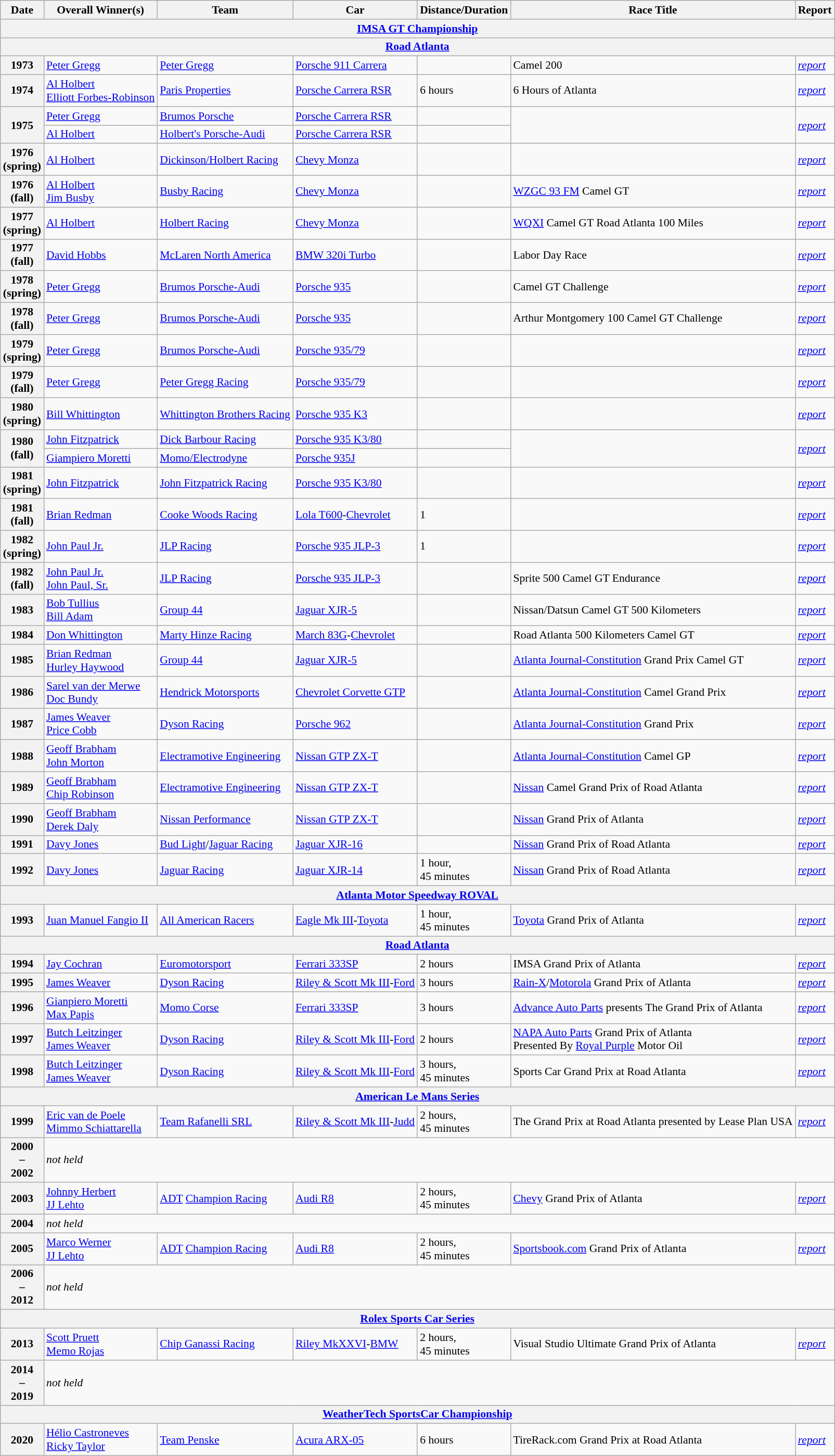<table class="wikitable" style="font-size: 90%;">
<tr>
<th>Date</th>
<th>Overall Winner(s)</th>
<th>Team</th>
<th>Car</th>
<th>Distance/Duration</th>
<th>Race Title</th>
<th>Report</th>
</tr>
<tr>
<th colspan="8"><a href='#'>IMSA GT Championship</a></th>
</tr>
<tr>
<th colspan="8"><a href='#'>Road Atlanta</a></th>
</tr>
<tr>
<th>1973</th>
<td> <a href='#'>Peter Gregg</a></td>
<td> <a href='#'>Peter Gregg</a></td>
<td><a href='#'>Porsche 911 Carrera</a></td>
<td></td>
<td>Camel 200</td>
<td><em><a href='#'>report</a></em></td>
</tr>
<tr>
<th>1974</th>
<td> <a href='#'>Al Holbert</a> <br>  <a href='#'>Elliott Forbes-Robinson</a></td>
<td> <a href='#'>Paris Properties</a></td>
<td><a href='#'>Porsche Carrera RSR</a></td>
<td>6 hours</td>
<td>6 Hours of Atlanta</td>
<td><em><a href='#'>report</a></em></td>
</tr>
<tr>
<th rowspan="2">1975</th>
<td> <a href='#'>Peter Gregg</a></td>
<td> <a href='#'>Brumos Porsche</a></td>
<td><a href='#'>Porsche Carrera RSR</a></td>
<td></td>
<td rowspan="2"></td>
<td rowspan="2"><em><a href='#'>report</a></em></td>
</tr>
<tr>
<td> <a href='#'>Al Holbert</a></td>
<td> <a href='#'>Holbert's Porsche-Audi</a></td>
<td><a href='#'>Porsche Carrera RSR</a></td>
<td></td>
</tr>
<tr>
<th>1976<br>(spring)</th>
<td> <a href='#'>Al Holbert</a></td>
<td> <a href='#'>Dickinson/Holbert Racing</a></td>
<td><a href='#'>Chevy Monza</a></td>
<td></td>
<td></td>
<td><em><a href='#'>report</a></em></td>
</tr>
<tr>
<th>1976<br>(fall)</th>
<td> <a href='#'>Al Holbert</a> <br>  <a href='#'>Jim Busby</a></td>
<td> <a href='#'>Busby Racing</a></td>
<td><a href='#'>Chevy Monza</a></td>
<td></td>
<td><a href='#'>WZGC 93 FM</a> Camel GT</td>
<td><em><a href='#'>report</a></em></td>
</tr>
<tr>
<th>1977<br>(spring)</th>
<td> <a href='#'>Al Holbert</a></td>
<td> <a href='#'>Holbert Racing</a></td>
<td><a href='#'>Chevy Monza</a></td>
<td></td>
<td><a href='#'>WQXI</a> Camel GT Road Atlanta 100 Miles</td>
<td><em><a href='#'>report</a></em></td>
</tr>
<tr>
<th>1977<br>(fall)</th>
<td> <a href='#'>David Hobbs</a></td>
<td> <a href='#'>McLaren North America</a></td>
<td><a href='#'>BMW 320i Turbo</a></td>
<td></td>
<td>Labor Day Race</td>
<td><em><a href='#'>report</a></em></td>
</tr>
<tr>
<th>1978<br>(spring)</th>
<td> <a href='#'>Peter Gregg</a></td>
<td> <a href='#'>Brumos Porsche-Audi</a></td>
<td><a href='#'>Porsche 935</a></td>
<td></td>
<td>Camel GT Challenge</td>
<td><em><a href='#'>report</a></em></td>
</tr>
<tr>
<th>1978<br>(fall)</th>
<td> <a href='#'>Peter Gregg</a></td>
<td> <a href='#'>Brumos Porsche-Audi</a></td>
<td><a href='#'>Porsche 935</a></td>
<td></td>
<td>Arthur Montgomery 100 Camel GT Challenge</td>
<td><em><a href='#'>report</a></em></td>
</tr>
<tr>
<th>1979<br>(spring)</th>
<td> <a href='#'>Peter Gregg</a></td>
<td> <a href='#'>Brumos Porsche-Audi</a></td>
<td><a href='#'>Porsche 935/79</a></td>
<td></td>
<td></td>
<td><em><a href='#'>report</a></em></td>
</tr>
<tr>
<th>1979<br>(fall)</th>
<td> <a href='#'>Peter Gregg</a></td>
<td> <a href='#'>Peter Gregg Racing</a></td>
<td><a href='#'>Porsche 935/79</a></td>
<td></td>
<td></td>
<td><em><a href='#'>report</a></em></td>
</tr>
<tr>
<th>1980<br>(spring)</th>
<td> <a href='#'>Bill Whittington</a></td>
<td> <a href='#'>Whittington Brothers Racing</a></td>
<td><a href='#'>Porsche 935 K3</a></td>
<td></td>
<td></td>
<td><em><a href='#'>report</a></em></td>
</tr>
<tr>
<th rowspan="2">1980<br>(fall)</th>
<td> <a href='#'>John Fitzpatrick</a></td>
<td> <a href='#'>Dick Barbour Racing</a></td>
<td><a href='#'>Porsche 935 K3/80</a></td>
<td></td>
<td rowspan="2"></td>
<td rowspan="2"><em><a href='#'>report</a></em></td>
</tr>
<tr>
<td> <a href='#'>Giampiero Moretti</a></td>
<td> <a href='#'>Momo/Electrodyne</a></td>
<td><a href='#'>Porsche 935J</a></td>
<td></td>
</tr>
<tr>
<th>1981<br>(spring)</th>
<td> <a href='#'>John Fitzpatrick</a></td>
<td> <a href='#'>John Fitzpatrick Racing</a></td>
<td><a href='#'>Porsche 935 K3/80</a></td>
<td></td>
<td></td>
<td><em><a href='#'>report</a></em></td>
</tr>
<tr>
<th>1981<br>(fall)</th>
<td> <a href='#'>Brian Redman</a></td>
<td> <a href='#'>Cooke Woods Racing</a></td>
<td><a href='#'>Lola T600</a>-<a href='#'>Chevrolet</a></td>
<td>1</td>
<td></td>
<td><em><a href='#'>report</a></em></td>
</tr>
<tr>
<th>1982<br>(spring)</th>
<td> <a href='#'>John Paul Jr.</a></td>
<td> <a href='#'>JLP Racing</a></td>
<td><a href='#'>Porsche 935 JLP-3</a></td>
<td>1</td>
<td></td>
<td><em><a href='#'>report</a></em></td>
</tr>
<tr>
<th>1982<br>(fall)</th>
<td> <a href='#'>John Paul Jr.</a> <br>  <a href='#'>John Paul, Sr.</a></td>
<td> <a href='#'>JLP Racing</a></td>
<td><a href='#'>Porsche 935 JLP-3</a></td>
<td></td>
<td>Sprite 500 Camel GT Endurance</td>
<td><em><a href='#'>report</a></em></td>
</tr>
<tr>
<th>1983</th>
<td> <a href='#'>Bob Tullius</a> <br>  <a href='#'>Bill Adam</a></td>
<td> <a href='#'>Group 44</a></td>
<td><a href='#'>Jaguar XJR-5</a></td>
<td></td>
<td>Nissan/Datsun Camel GT 500 Kilometers</td>
<td><em><a href='#'>report</a></em></td>
</tr>
<tr>
<th>1984</th>
<td> <a href='#'>Don Whittington</a></td>
<td> <a href='#'>Marty Hinze Racing</a></td>
<td><a href='#'>March 83G</a>-<a href='#'>Chevrolet</a></td>
<td></td>
<td>Road Atlanta 500 Kilometers Camel GT</td>
<td><em><a href='#'>report</a></em></td>
</tr>
<tr>
<th>1985</th>
<td> <a href='#'>Brian Redman</a> <br>  <a href='#'>Hurley Haywood</a></td>
<td> <a href='#'>Group 44</a></td>
<td><a href='#'>Jaguar XJR-5</a></td>
<td></td>
<td><a href='#'>Atlanta Journal-Constitution</a> Grand Prix Camel GT</td>
<td><em><a href='#'>report</a></em></td>
</tr>
<tr>
<th>1986</th>
<td> <a href='#'>Sarel van der Merwe</a> <br>  <a href='#'>Doc Bundy</a></td>
<td> <a href='#'>Hendrick Motorsports</a></td>
<td><a href='#'>Chevrolet Corvette GTP</a></td>
<td></td>
<td><a href='#'>Atlanta Journal-Constitution</a> Camel Grand Prix</td>
<td><em><a href='#'>report</a></em></td>
</tr>
<tr>
<th>1987</th>
<td> <a href='#'>James Weaver</a> <br>  <a href='#'>Price Cobb</a></td>
<td> <a href='#'>Dyson Racing</a></td>
<td><a href='#'>Porsche 962</a></td>
<td></td>
<td><a href='#'>Atlanta Journal-Constitution</a> Grand Prix</td>
<td><em><a href='#'>report</a></em></td>
</tr>
<tr>
<th>1988</th>
<td> <a href='#'>Geoff Brabham</a> <br>  <a href='#'>John Morton</a></td>
<td> <a href='#'>Electramotive Engineering</a></td>
<td><a href='#'>Nissan GTP ZX-T</a></td>
<td></td>
<td><a href='#'>Atlanta Journal-Constitution</a> Camel GP</td>
<td><em><a href='#'>report</a></em></td>
</tr>
<tr>
<th>1989</th>
<td> <a href='#'>Geoff Brabham</a> <br>  <a href='#'>Chip Robinson</a></td>
<td> <a href='#'>Electramotive Engineering</a></td>
<td><a href='#'>Nissan GTP ZX-T</a></td>
<td></td>
<td><a href='#'>Nissan</a> Camel Grand Prix of Road Atlanta</td>
<td><em><a href='#'>report</a></em></td>
</tr>
<tr>
<th>1990</th>
<td> <a href='#'>Geoff Brabham</a> <br>  <a href='#'>Derek Daly</a></td>
<td> <a href='#'>Nissan Performance</a></td>
<td><a href='#'>Nissan GTP ZX-T</a></td>
<td></td>
<td><a href='#'>Nissan</a> Grand Prix of Atlanta</td>
<td><em><a href='#'>report</a></em></td>
</tr>
<tr>
<th>1991</th>
<td> <a href='#'>Davy Jones</a></td>
<td> <a href='#'>Bud Light</a>/<a href='#'>Jaguar Racing</a></td>
<td><a href='#'>Jaguar XJR-16</a></td>
<td></td>
<td><a href='#'>Nissan</a> Grand Prix of Road Atlanta</td>
<td><em><a href='#'>report</a></em></td>
</tr>
<tr>
<th>1992</th>
<td> <a href='#'>Davy Jones</a></td>
<td> <a href='#'>Jaguar Racing</a></td>
<td><a href='#'>Jaguar XJR-14</a></td>
<td>1 hour,<br>45 minutes</td>
<td><a href='#'>Nissan</a> Grand Prix of Road Atlanta</td>
<td><em><a href='#'>report</a></em></td>
</tr>
<tr>
<th colspan="8"><a href='#'>Atlanta Motor Speedway ROVAL</a></th>
</tr>
<tr>
<th>1993</th>
<td> <a href='#'>Juan Manuel Fangio II</a></td>
<td> <a href='#'>All American Racers</a></td>
<td><a href='#'>Eagle Mk III</a>-<a href='#'>Toyota</a></td>
<td>1 hour,<br>45 minutes</td>
<td><a href='#'>Toyota</a> Grand Prix of Atlanta</td>
<td><em><a href='#'>report</a></em></td>
</tr>
<tr>
<th colspan="8"><a href='#'>Road Atlanta</a></th>
</tr>
<tr>
<th>1994</th>
<td> <a href='#'>Jay Cochran</a></td>
<td> <a href='#'>Euromotorsport</a></td>
<td><a href='#'>Ferrari 333SP</a></td>
<td>2 hours</td>
<td>IMSA Grand Prix of Atlanta</td>
<td><em><a href='#'>report</a></em></td>
</tr>
<tr>
<th>1995</th>
<td> <a href='#'>James Weaver</a></td>
<td> <a href='#'>Dyson Racing</a></td>
<td><a href='#'>Riley & Scott Mk III</a>-<a href='#'>Ford</a></td>
<td>3 hours</td>
<td><a href='#'>Rain-X</a>/<a href='#'>Motorola</a> Grand Prix of Atlanta</td>
<td><em><a href='#'>report</a></em></td>
</tr>
<tr>
<th>1996</th>
<td> <a href='#'>Gianpiero Moretti</a> <br>  <a href='#'>Max Papis</a></td>
<td> <a href='#'>Momo Corse</a></td>
<td><a href='#'>Ferrari 333SP</a></td>
<td>3 hours</td>
<td><a href='#'>Advance Auto Parts</a> presents The Grand Prix of Atlanta</td>
<td><em><a href='#'>report</a></em></td>
</tr>
<tr>
<th>1997</th>
<td> <a href='#'>Butch Leitzinger</a> <br>  <a href='#'>James Weaver</a></td>
<td> <a href='#'>Dyson Racing</a></td>
<td><a href='#'>Riley & Scott Mk III</a>-<a href='#'>Ford</a></td>
<td>2 hours</td>
<td><a href='#'>NAPA Auto Parts</a> Grand Prix of Atlanta<br>Presented By <a href='#'>Royal Purple</a> Motor Oil</td>
<td><em><a href='#'>report</a></em></td>
</tr>
<tr>
<th>1998</th>
<td> <a href='#'>Butch Leitzinger</a> <br>  <a href='#'>James Weaver</a></td>
<td> <a href='#'>Dyson Racing</a></td>
<td><a href='#'>Riley & Scott Mk III</a>-<a href='#'>Ford</a></td>
<td>3 hours,<br>45 minutes</td>
<td>Sports Car Grand Prix at Road Atlanta</td>
<td><em><a href='#'>report</a></em></td>
</tr>
<tr>
<th colspan="8"><a href='#'>American Le Mans Series</a></th>
</tr>
<tr>
<th>1999</th>
<td> <a href='#'>Eric van de Poele</a> <br>  <a href='#'>Mimmo Schiattarella</a></td>
<td> <a href='#'>Team Rafanelli SRL</a></td>
<td><a href='#'>Riley & Scott Mk III</a>-<a href='#'>Judd</a></td>
<td>2 hours,<br>45 minutes</td>
<td>The Grand Prix at Road Atlanta presented by Lease Plan USA</td>
<td><em><a href='#'>report</a></em></td>
</tr>
<tr>
<th>2000<br>–<br>2002</th>
<td colspan="7"><em>not held</em></td>
</tr>
<tr>
<th>2003</th>
<td> <a href='#'>Johnny Herbert</a> <br>  <a href='#'>JJ Lehto</a></td>
<td> <a href='#'>ADT</a> <a href='#'>Champion Racing</a></td>
<td><a href='#'>Audi R8</a></td>
<td>2 hours,<br>45 minutes</td>
<td><a href='#'>Chevy</a> Grand Prix of Atlanta</td>
<td><em><a href='#'>report</a></em></td>
</tr>
<tr>
<th>2004</th>
<td colspan="7"><em>not held</em></td>
</tr>
<tr>
<th>2005</th>
<td> <a href='#'>Marco Werner</a> <br>  <a href='#'>JJ Lehto</a></td>
<td> <a href='#'>ADT</a> <a href='#'>Champion Racing</a></td>
<td><a href='#'>Audi R8</a></td>
<td>2 hours,<br>45 minutes</td>
<td><a href='#'>Sportsbook.com</a> Grand Prix of Atlanta</td>
<td><em><a href='#'>report</a></em></td>
</tr>
<tr>
<th>2006<br>–<br>2012</th>
<td colspan="7"><em>not held</em></td>
</tr>
<tr>
<th colspan="8"><a href='#'>Rolex Sports Car Series</a></th>
</tr>
<tr>
<th>2013</th>
<td> <a href='#'>Scott Pruett</a><br> <a href='#'>Memo Rojas</a></td>
<td> <a href='#'>Chip Ganassi Racing</a></td>
<td><a href='#'>Riley MkXXVI</a>-<a href='#'>BMW</a></td>
<td>2 hours,<br>45 minutes</td>
<td>Visual Studio Ultimate Grand Prix of Atlanta</td>
<td><em><a href='#'>report</a></em></td>
</tr>
<tr>
<th>2014<br>–<br>2019</th>
<td colspan="7"><em>not held</em></td>
</tr>
<tr>
<th colspan="8"><a href='#'>WeatherTech SportsCar Championship</a></th>
</tr>
<tr>
<th>2020</th>
<td> <a href='#'>Hélio Castroneves</a><br> <a href='#'>Ricky Taylor</a></td>
<td> <a href='#'>Team Penske</a></td>
<td><a href='#'>Acura ARX-05</a></td>
<td>6 hours</td>
<td>TireRack.com Grand Prix at Road Atlanta</td>
<td><em><a href='#'>report</a></em></td>
</tr>
</table>
